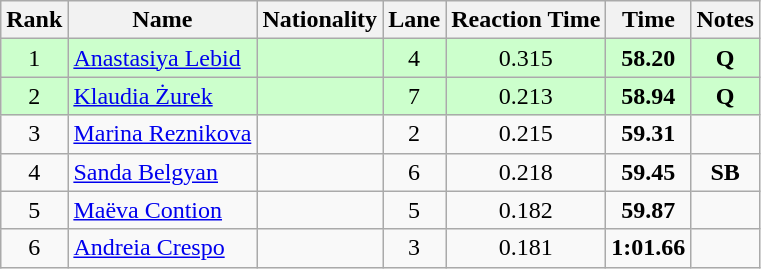<table class="wikitable sortable" style="text-align:center">
<tr>
<th>Rank</th>
<th>Name</th>
<th>Nationality</th>
<th>Lane</th>
<th>Reaction Time</th>
<th>Time</th>
<th>Notes</th>
</tr>
<tr bgcolor=ccffcc>
<td>1</td>
<td align=left><a href='#'>Anastasiya Lebid</a></td>
<td align=left></td>
<td>4</td>
<td>0.315</td>
<td><strong>58.20</strong></td>
<td><strong>Q</strong></td>
</tr>
<tr bgcolor=ccffcc>
<td>2</td>
<td align=left><a href='#'>Klaudia Żurek</a></td>
<td align=left></td>
<td>7</td>
<td>0.213</td>
<td><strong>58.94</strong></td>
<td><strong>Q</strong></td>
</tr>
<tr>
<td>3</td>
<td align=left><a href='#'>Marina Reznikova</a></td>
<td align=left></td>
<td>2</td>
<td>0.215</td>
<td><strong>59.31</strong></td>
<td></td>
</tr>
<tr>
<td>4</td>
<td align=left><a href='#'>Sanda Belgyan</a></td>
<td align=left></td>
<td>6</td>
<td>0.218</td>
<td><strong>59.45</strong></td>
<td><strong>SB</strong></td>
</tr>
<tr>
<td>5</td>
<td align=left><a href='#'>Maëva Contion</a></td>
<td align=left></td>
<td>5</td>
<td>0.182</td>
<td><strong>59.87</strong></td>
<td></td>
</tr>
<tr>
<td>6</td>
<td align=left><a href='#'>Andreia Crespo</a></td>
<td align=left></td>
<td>3</td>
<td>0.181</td>
<td><strong>1:01.66</strong></td>
<td></td>
</tr>
</table>
